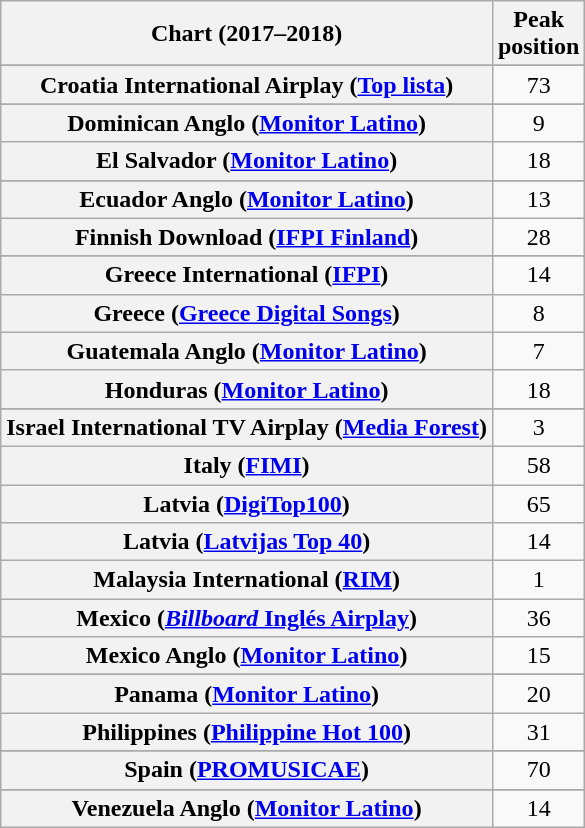<table class="wikitable sortable plainrowheaders" style="text-align:center">
<tr>
<th scope="col">Chart (2017–2018)</th>
<th scope="col">Peak<br> position</th>
</tr>
<tr>
</tr>
<tr>
</tr>
<tr>
</tr>
<tr>
</tr>
<tr>
</tr>
<tr>
</tr>
<tr>
</tr>
<tr>
</tr>
<tr>
<th scope="row">Croatia International Airplay (<a href='#'>Top lista</a>)</th>
<td>73</td>
</tr>
<tr>
</tr>
<tr>
</tr>
<tr>
</tr>
<tr>
<th scope="row">Dominican Anglo (<a href='#'>Monitor Latino</a>)</th>
<td>9</td>
</tr>
<tr>
<th scope="row">El Salvador (<a href='#'>Monitor Latino</a>)</th>
<td>18</td>
</tr>
<tr>
</tr>
<tr>
<th scope="row">Ecuador Anglo (<a href='#'>Monitor Latino</a>)</th>
<td>13</td>
</tr>
<tr>
<th scope="row">Finnish Download (<a href='#'>IFPI Finland</a>)</th>
<td>28</td>
</tr>
<tr>
</tr>
<tr>
</tr>
<tr>
<th scope="row">Greece International (<a href='#'>IFPI</a>)</th>
<td>14</td>
</tr>
<tr>
<th scope="row">Greece (<a href='#'>Greece Digital Songs</a>)</th>
<td>8</td>
</tr>
<tr>
<th scope="row">Guatemala Anglo (<a href='#'>Monitor Latino</a>)</th>
<td>7</td>
</tr>
<tr>
<th scope="row">Honduras (<a href='#'>Monitor Latino</a>)</th>
<td>18</td>
</tr>
<tr>
</tr>
<tr>
</tr>
<tr>
</tr>
<tr>
<th scope="row">Israel International TV Airplay (<a href='#'>Media Forest</a>)</th>
<td>3</td>
</tr>
<tr>
<th scope="row">Italy (<a href='#'>FIMI</a>)</th>
<td>58</td>
</tr>
<tr>
<th scope="row">Latvia (<a href='#'>DigiTop100</a>)</th>
<td>65</td>
</tr>
<tr>
<th scope="row">Latvia (<a href='#'>Latvijas Top 40</a>)</th>
<td>14</td>
</tr>
<tr>
<th scope="row">Malaysia International (<a href='#'>RIM</a>)</th>
<td>1</td>
</tr>
<tr>
<th scope="row">Mexico (<a href='#'><em>Billboard</em> Inglés Airplay</a>)</th>
<td>36</td>
</tr>
<tr>
<th scope="row">Mexico Anglo (<a href='#'>Monitor Latino</a>)</th>
<td>15</td>
</tr>
<tr>
</tr>
<tr>
</tr>
<tr>
</tr>
<tr>
<th scope="row">Panama (<a href='#'>Monitor Latino</a>)</th>
<td>20</td>
</tr>
<tr>
<th scope="row">Philippines (<a href='#'>Philippine Hot 100</a>)</th>
<td>31</td>
</tr>
<tr>
</tr>
<tr>
</tr>
<tr>
</tr>
<tr>
</tr>
<tr>
<th scope="row">Spain (<a href='#'>PROMUSICAE</a>)</th>
<td>70</td>
</tr>
<tr>
</tr>
<tr>
</tr>
<tr>
</tr>
<tr>
</tr>
<tr>
</tr>
<tr>
</tr>
<tr>
</tr>
<tr>
</tr>
<tr>
</tr>
<tr>
<th scope="row">Venezuela Anglo (<a href='#'>Monitor Latino</a>)</th>
<td>14</td>
</tr>
</table>
